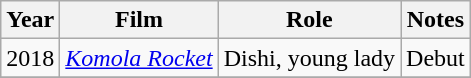<table class="wikitable sortable plainrowheaders">
<tr style="text-align:center;">
<th scope="col">Year</th>
<th scope="col">Film</th>
<th scope="col">Role</th>
<th class="unsortable" scope="col">Notes</th>
</tr>
<tr>
<td>2018</td>
<td><em><a href='#'>Komola Rocket</a></em></td>
<td>Dishi, young lady</td>
<td>Debut</td>
</tr>
<tr>
</tr>
</table>
